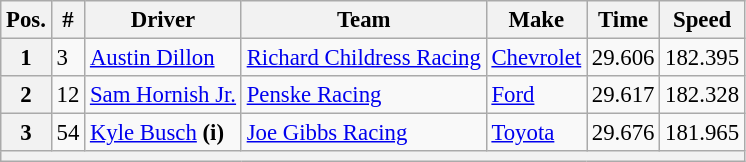<table class="wikitable" style="font-size:95%">
<tr>
<th>Pos.</th>
<th>#</th>
<th>Driver</th>
<th>Team</th>
<th>Make</th>
<th>Time</th>
<th>Speed</th>
</tr>
<tr>
<th>1</th>
<td>3</td>
<td><a href='#'>Austin Dillon</a></td>
<td><a href='#'>Richard Childress Racing</a></td>
<td><a href='#'>Chevrolet</a></td>
<td>29.606</td>
<td>182.395</td>
</tr>
<tr>
<th>2</th>
<td>12</td>
<td><a href='#'>Sam Hornish Jr.</a></td>
<td><a href='#'>Penske Racing</a></td>
<td><a href='#'>Ford</a></td>
<td>29.617</td>
<td>182.328</td>
</tr>
<tr>
<th>3</th>
<td>54</td>
<td><a href='#'>Kyle Busch</a> <strong>(i)</strong></td>
<td><a href='#'>Joe Gibbs Racing</a></td>
<td><a href='#'>Toyota</a></td>
<td>29.676</td>
<td>181.965</td>
</tr>
<tr>
<th colspan="7"></th>
</tr>
</table>
